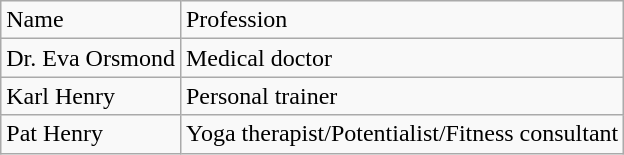<table class="wikitable">
<tr>
<td>Name</td>
<td>Profession</td>
</tr>
<tr>
<td>Dr. Eva Orsmond</td>
<td>Medical doctor</td>
</tr>
<tr>
<td>Karl Henry</td>
<td>Personal trainer</td>
</tr>
<tr>
<td>Pat Henry</td>
<td>Yoga therapist/Potentialist/Fitness consultant</td>
</tr>
</table>
